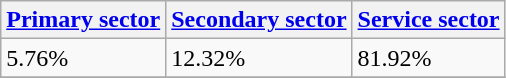<table class="wikitable">
<tr>
<th><a href='#'>Primary sector</a></th>
<th><a href='#'>Secondary sector</a></th>
<th><a href='#'>Service sector</a></th>
</tr>
<tr>
<td>5.76%</td>
<td>12.32%</td>
<td>81.92%</td>
</tr>
<tr>
</tr>
</table>
